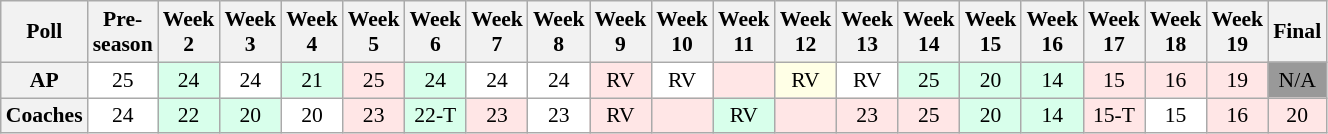<table class="wikitable" style="white-space:nowrap;font-size:90%">
<tr>
<th>Poll</th>
<th>Pre-<br>season</th>
<th>Week<br>2</th>
<th>Week<br>3</th>
<th>Week<br>4</th>
<th>Week<br>5</th>
<th>Week<br>6</th>
<th>Week<br>7</th>
<th>Week<br>8</th>
<th>Week<br>9</th>
<th>Week<br>10</th>
<th>Week<br>11</th>
<th>Week<br>12</th>
<th>Week<br>13</th>
<th>Week<br>14</th>
<th>Week<br>15</th>
<th>Week<br>16</th>
<th>Week<br>17</th>
<th>Week<br>18</th>
<th>Week<br>19</th>
<th>Final</th>
</tr>
<tr style="text-align:center;">
<th>AP</th>
<td style="background:#FFF;">25</td>
<td style="background:#D8FFEB;">24</td>
<td style="background:#FFF;">24</td>
<td style="background:#D8FFEB;">21</td>
<td style="background:#FFE6E6;">25</td>
<td style="background:#D8FFEB;">24</td>
<td style="background:#FFF;">24</td>
<td style="background:#FFF;">24</td>
<td style="background:#FFE6E6;">RV</td>
<td style="background:#FFF;">RV</td>
<td style="background:#FFE6E6;"></td>
<td style="background:#FFFFE6;">RV</td>
<td style="background:#FFF;">RV</td>
<td style="background:#D8FFEB;">25</td>
<td style="background:#D8FFEB;">20</td>
<td style="background:#D8FFEB;">14</td>
<td style="background:#FFE6E6;">15</td>
<td style="background:#FFE6E6;">16</td>
<td style="background:#FFE6E6;">19</td>
<td style="background:#999;">N/A</td>
</tr>
<tr style="text-align:center;">
<th>Coaches</th>
<td style="background:#FFF;">24</td>
<td style="background:#D8FFEB;">22</td>
<td style="background:#D8FFEB;">20</td>
<td style="background:#FFF;">20</td>
<td style="background:#FFE6E6;">23</td>
<td style="background:#D8FFEB;">22-T</td>
<td style="background:#FFE6E6;">23</td>
<td style="background:#FFF;">23</td>
<td style="background:#FFE6E6;">RV</td>
<td style="background:#FFE6E6;"></td>
<td style="background:#D8FFEB;">RV</td>
<td style="background:#FFE6E6;"></td>
<td style="background:#FFE6E6;">23</td>
<td style="background:#FFE6E6;">25</td>
<td style="background:#D8FFEB;">20</td>
<td style="background:#D8FFEB;">14</td>
<td style="background:#FFE6E6;">15-T</td>
<td style="background:#FFF;">15</td>
<td style="background:#FFE6E6;">16</td>
<td style="background:#FFE6E6;">20</td>
</tr>
</table>
